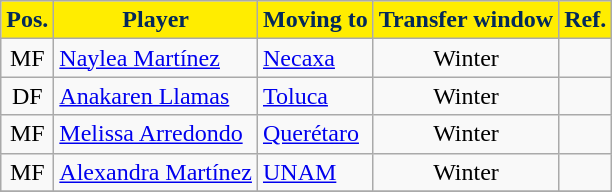<table class="wikitable sortable" style="text-align:center;">
<tr>
<th style=background-color:#FFED00;color:#03295A>Pos.</th>
<th style=background-color:#FFED00;color:#03295A>Player</th>
<th style=background-color:#FFED00;color:#03295A>Moving to</th>
<th style=background-color:#FFED00;color:#03295A>Transfer window</th>
<th style=background-color:#FFED00;color:#03295A>Ref.</th>
</tr>
<tr>
<td>MF</td>
<td align=left> <a href='#'>Naylea Martínez</a></td>
<td align=left><a href='#'>Necaxa</a></td>
<td>Winter</td>
<td></td>
</tr>
<tr>
<td>DF</td>
<td align=left> <a href='#'>Anakaren Llamas</a></td>
<td align=left><a href='#'>Toluca</a></td>
<td>Winter</td>
<td></td>
</tr>
<tr>
<td>MF</td>
<td align=left> <a href='#'>Melissa Arredondo</a></td>
<td align=left><a href='#'>Querétaro</a></td>
<td>Winter</td>
<td></td>
</tr>
<tr>
<td>MF</td>
<td align=left> <a href='#'>Alexandra Martínez</a></td>
<td align=left><a href='#'>UNAM</a></td>
<td>Winter</td>
<td></td>
</tr>
<tr>
</tr>
</table>
